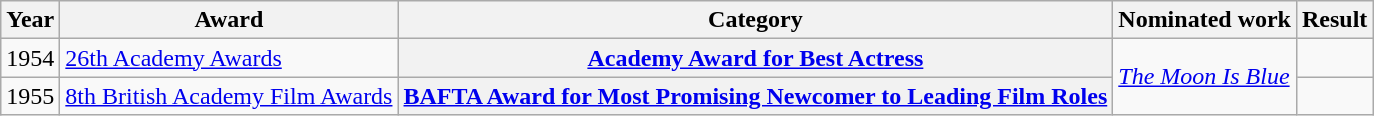<table class="wikitable sortable plainrowheaders">
<tr>
<th scope="col">Year</th>
<th scope="col">Award</th>
<th scope="col">Category</th>
<th scope="col">Nominated work</th>
<th scope="col" class="wikitable unsortable">Result</th>
</tr>
<tr>
<td>1954</td>
<td><a href='#'>26th Academy Awards</a></td>
<th scope="row"><a href='#'>Academy Award for Best Actress</a></th>
<td rowspan="2"><em><a href='#'>The Moon Is Blue</a></em></td>
<td></td>
</tr>
<tr>
<td>1955</td>
<td><a href='#'>8th British Academy Film Awards</a></td>
<th scope="row"><a href='#'>BAFTA Award for Most Promising Newcomer to Leading Film Roles</a></th>
<td></td>
</tr>
</table>
